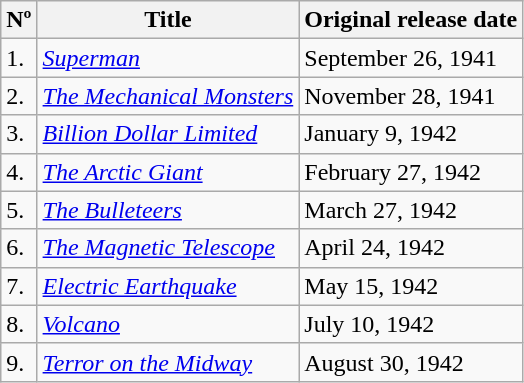<table class="wikitable">
<tr>
<th>Nº</th>
<th>Title</th>
<th>Original release date</th>
</tr>
<tr>
<td>1.</td>
<td><em><a href='#'>Superman</a></em></td>
<td>September 26, 1941</td>
</tr>
<tr>
<td>2.</td>
<td><em><a href='#'>The Mechanical Monsters</a></em></td>
<td>November 28, 1941</td>
</tr>
<tr>
<td>3.</td>
<td><em><a href='#'>Billion Dollar Limited</a></em></td>
<td>January 9, 1942</td>
</tr>
<tr>
<td>4.</td>
<td><em><a href='#'>The Arctic Giant</a></em></td>
<td>February 27, 1942</td>
</tr>
<tr>
<td>5.</td>
<td><em><a href='#'>The Bulleteers</a></em></td>
<td>March 27, 1942</td>
</tr>
<tr>
<td>6.</td>
<td><em><a href='#'>The Magnetic Telescope</a></em></td>
<td>April 24, 1942</td>
</tr>
<tr>
<td>7.</td>
<td><em><a href='#'>Electric Earthquake</a></em></td>
<td>May 15, 1942</td>
</tr>
<tr>
<td>8.</td>
<td><em><a href='#'>Volcano</a></em></td>
<td>July 10, 1942</td>
</tr>
<tr>
<td>9.</td>
<td><em><a href='#'>Terror on the Midway</a></em></td>
<td>August 30, 1942</td>
</tr>
</table>
